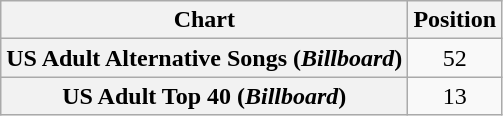<table class="wikitable sortable plainrowheaders" style="text-align:center">
<tr>
<th scope="col">Chart</th>
<th scope="col">Position</th>
</tr>
<tr>
<th scope="row">US Adult Alternative Songs (<em>Billboard</em>)</th>
<td>52</td>
</tr>
<tr>
<th scope="row">US Adult Top 40 (<em>Billboard</em>)</th>
<td>13</td>
</tr>
</table>
